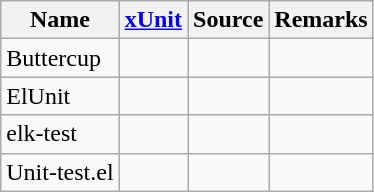<table class="wikitable sortable">
<tr>
<th>Name</th>
<th><a href='#'>xUnit</a></th>
<th>Source</th>
<th>Remarks</th>
</tr>
<tr>
<td>Buttercup</td>
<td></td>
<td></td>
<td></td>
</tr>
<tr>
<td>ElUnit</td>
<td></td>
<td></td>
<td></td>
</tr>
<tr>
<td>elk-test</td>
<td></td>
<td></td>
<td></td>
</tr>
<tr>
<td>Unit-test.el</td>
<td></td>
<td></td>
<td></td>
</tr>
</table>
